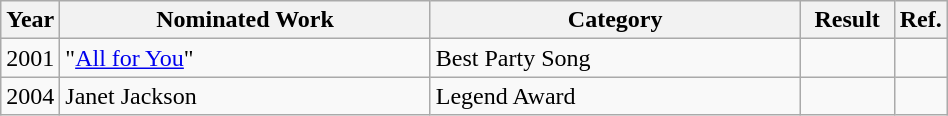<table class="wikitable" width="50%">
<tr>
<th width="5%">Year</th>
<th width="40%">Nominated Work</th>
<th width="40%">Category</th>
<th width="10%">Result</th>
<th width="5%">Ref.</th>
</tr>
<tr>
<td>2001</td>
<td>"<a href='#'>All for You</a>"</td>
<td>Best Party Song</td>
<td></td>
<td></td>
</tr>
<tr>
<td>2004</td>
<td>Janet Jackson</td>
<td>Legend Award</td>
<td></td>
<td></td>
</tr>
</table>
